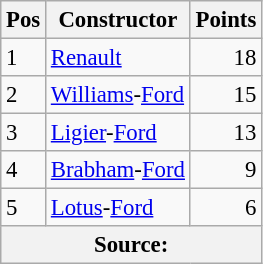<table class="wikitable" style="font-size: 95%;">
<tr>
<th>Pos</th>
<th>Constructor</th>
<th>Points</th>
</tr>
<tr>
<td>1</td>
<td> <a href='#'>Renault</a></td>
<td align="right">18</td>
</tr>
<tr>
<td>2</td>
<td> <a href='#'>Williams</a>-<a href='#'>Ford</a></td>
<td align="right">15</td>
</tr>
<tr>
<td>3</td>
<td> <a href='#'>Ligier</a>-<a href='#'>Ford</a></td>
<td align="right">13</td>
</tr>
<tr>
<td>4</td>
<td> <a href='#'>Brabham</a>-<a href='#'>Ford</a></td>
<td align="right">9</td>
</tr>
<tr>
<td>5</td>
<td> <a href='#'>Lotus</a>-<a href='#'>Ford</a></td>
<td align="right">6</td>
</tr>
<tr>
<th colspan=4>Source:</th>
</tr>
</table>
